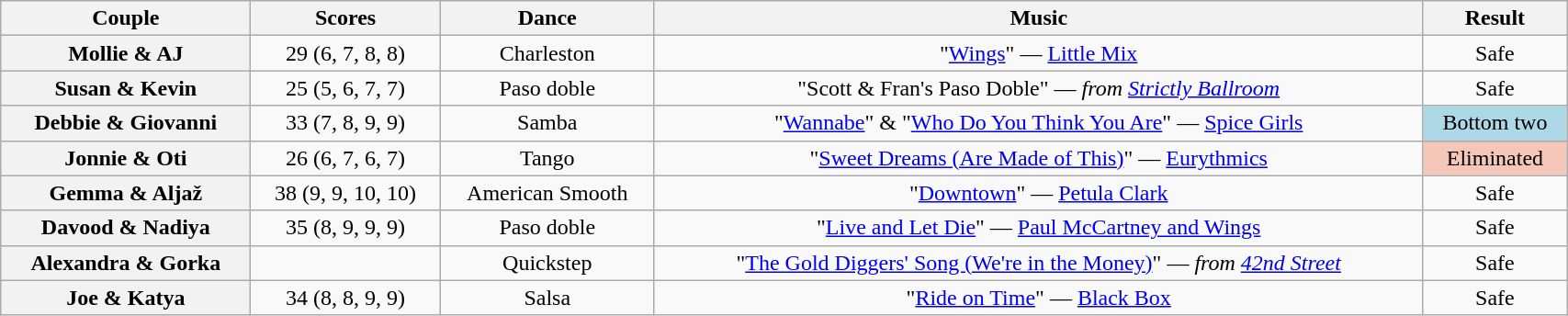<table class="wikitable sortable" style="text-align:center; width: 90%">
<tr>
<th scope="col">Couple</th>
<th scope="col">Scores</th>
<th scope="col" class="unsortable">Dance</th>
<th scope="col" class="unsortable">Music</th>
<th scope="col" class="unsortable">Result</th>
</tr>
<tr>
<th scope="row">Mollie & AJ</th>
<td>29 (6, 7, 8, 8)</td>
<td>Charleston</td>
<td>"<a href='#'>Wings</a>" — <a href='#'>Little Mix</a></td>
<td>Safe</td>
</tr>
<tr>
<th scope="row">Susan & Kevin</th>
<td>25 (5, 6, 7, 7)</td>
<td>Paso doble</td>
<td>"Scott & Fran's Paso Doble" — <em>from <a href='#'>Strictly Ballroom</a></em></td>
<td>Safe</td>
</tr>
<tr>
<th scope="row">Debbie & Giovanni</th>
<td>33 (7, 8, 9, 9)</td>
<td>Samba</td>
<td>"<a href='#'>Wannabe</a>" & "<a href='#'>Who Do You Think You Are</a>" — <a href='#'>Spice Girls</a></td>
<td bgcolor="lightblue">Bottom two</td>
</tr>
<tr>
<th scope="row">Jonnie & Oti</th>
<td>26 (6, 7, 6, 7)</td>
<td>Tango</td>
<td>"<a href='#'>Sweet Dreams (Are Made of This)</a>" — <a href='#'>Eurythmics</a></td>
<td bgcolor="f4c7b8">Eliminated</td>
</tr>
<tr>
<th scope="row">Gemma & Aljaž</th>
<td>38 (9, 9, 10, 10)</td>
<td>American Smooth</td>
<td>"<a href='#'>Downtown</a>" — <a href='#'>Petula Clark</a></td>
<td>Safe</td>
</tr>
<tr>
<th scope="row">Davood & Nadiya</th>
<td>35 (8, 9, 9, 9)</td>
<td>Paso doble</td>
<td>"<a href='#'>Live and Let Die</a>" — <a href='#'>Paul McCartney and Wings</a></td>
<td>Safe</td>
</tr>
<tr>
<th scope="row">Alexandra & Gorka</th>
<td></td>
<td>Quickstep</td>
<td>"<a href='#'>The Gold Diggers' Song (We're in the Money)</a>" — <em>from <a href='#'>42nd Street</a></em></td>
<td>Safe</td>
</tr>
<tr>
<th scope="row">Joe & Katya</th>
<td>34 (8, 8, 9, 9)</td>
<td>Salsa</td>
<td>"<a href='#'>Ride on Time</a>" — <a href='#'>Black Box</a></td>
<td>Safe</td>
</tr>
</table>
